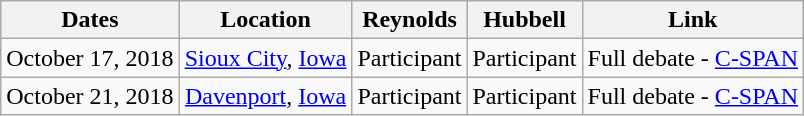<table class="wikitable" style="text-align:center">
<tr>
<th>Dates</th>
<th>Location</th>
<th>Reynolds</th>
<th>Hubbell</th>
<th>Link</th>
</tr>
<tr>
<td>October 17, 2018</td>
<td><a href='#'>Sioux City</a>, <a href='#'>Iowa</a></td>
<td>Participant</td>
<td>Participant</td>
<td align=left>Full debate - <a href='#'>C-SPAN</a></td>
</tr>
<tr>
<td>October 21, 2018</td>
<td><a href='#'>Davenport</a>, <a href='#'>Iowa</a></td>
<td>Participant</td>
<td>Participant</td>
<td align=left>Full debate - <a href='#'>C-SPAN</a></td>
</tr>
</table>
